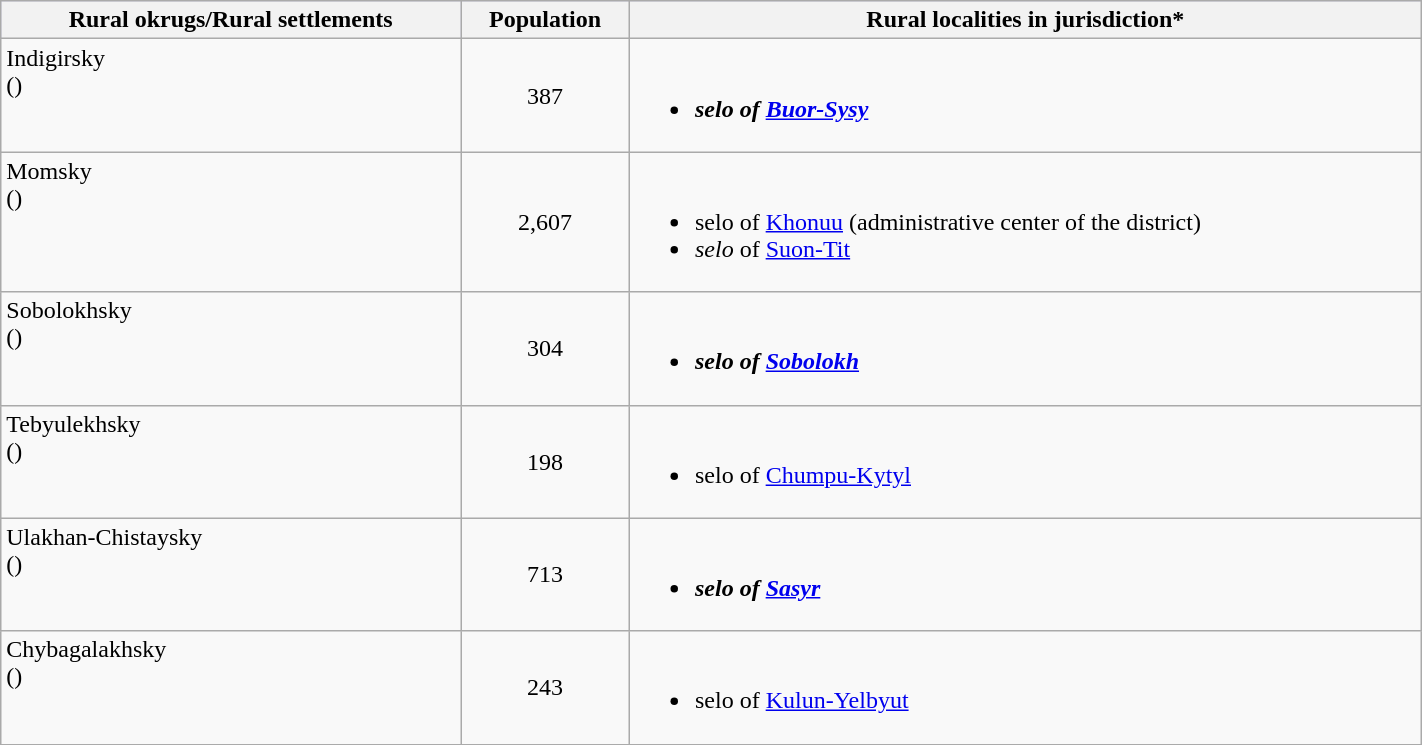<table class="wikitable" style="width:75%">
<tr bgcolor="#CCCCFF" align="left">
<th>Rural okrugs/Rural settlements</th>
<th>Population</th>
<th>Rural localities in jurisdiction*</th>
</tr>
<tr>
<td valign="top">Indigirsky<br>()</td>
<td align="center">387</td>
<td><br><ul><li><strong><em>selo<em> of <a href='#'>Buor-Sysy</a><strong></li></ul></td>
</tr>
<tr>
<td valign="top">Momsky<br>()</td>
<td align="center">2,607</td>
<td><br><ul><li></em></strong>selo</em> of <a href='#'>Khonuu</a></strong> (administrative center of the district)</li><li><em>selo</em> of <a href='#'>Suon-Tit</a></li></ul></td>
</tr>
<tr>
<td valign="top">Sobolokhsky<br>()</td>
<td align="center">304</td>
<td><br><ul><li><strong><em>selo<em> of <a href='#'>Sobolokh</a><strong></li></ul></td>
</tr>
<tr>
<td valign="top">Tebyulekhsky<br>()</td>
<td align="center">198</td>
<td><br><ul><li></em></strong>selo</em> of <a href='#'>Chumpu-Kytyl</a></strong></li></ul></td>
</tr>
<tr>
<td valign="top">Ulakhan-Chistaysky<br>()</td>
<td align="center">713</td>
<td><br><ul><li><strong><em>selo<em> of <a href='#'>Sasyr</a><strong></li></ul></td>
</tr>
<tr>
<td valign="top">Chybagalakhsky<br>()</td>
<td align="center">243</td>
<td><br><ul><li></em></strong>selo</em> of <a href='#'>Kulun-Yelbyut</a></strong></li></ul></td>
</tr>
</table>
